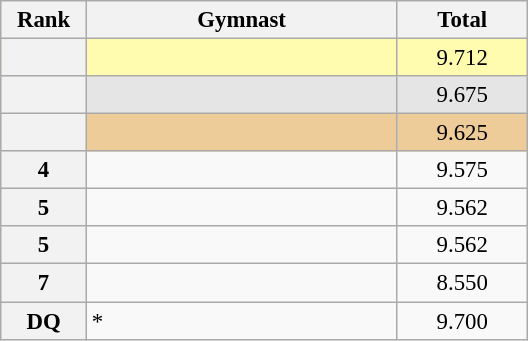<table class="wikitable sortable" style="text-align:center; font-size:95%">
<tr>
<th scope="col" style="width:50px;">Rank</th>
<th scope="col" style="width:200px;">Gymnast</th>
<th scope="col" style="width:80px;">Total</th>
</tr>
<tr style="background:#fffcaf;">
<th scope=row style="text-align:center"></th>
<td style="text-align:left;"></td>
<td>9.712</td>
</tr>
<tr style="background:#e5e5e5;">
<th scope=row style="text-align:center"></th>
<td style="text-align:left;"></td>
<td>9.675</td>
</tr>
<tr style="background:#ec9;">
<th scope=row style="text-align:center"></th>
<td style="text-align:left;"></td>
<td>9.625</td>
</tr>
<tr>
<th scope=row style="text-align:center">4</th>
<td style="text-align:left;"></td>
<td>9.575</td>
</tr>
<tr>
<th scope=row style="text-align:center">5</th>
<td style="text-align:left;"></td>
<td>9.562</td>
</tr>
<tr>
<th scope=row style="text-align:center">5</th>
<td style="text-align:left;"></td>
<td>9.562</td>
</tr>
<tr>
<th scope=row style="text-align:center">7</th>
<td style="text-align:left;"></td>
<td>8.550</td>
</tr>
<tr>
<th scope=row style="text-align:center">DQ</th>
<td style="text-align:left;">*</td>
<td>9.700</td>
</tr>
</table>
